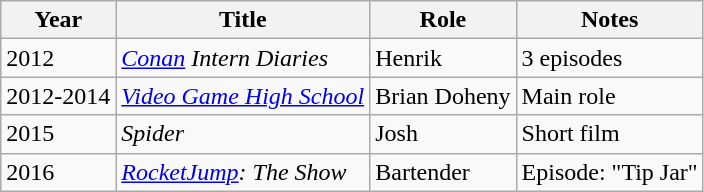<table class="wikitable">
<tr>
<th>Year</th>
<th>Title</th>
<th>Role</th>
<th>Notes</th>
</tr>
<tr>
<td>2012</td>
<td><em><a href='#'>Conan</a> Intern Diaries</em></td>
<td>Henrik</td>
<td>3 episodes</td>
</tr>
<tr>
<td>2012-2014</td>
<td><em><a href='#'>Video Game High School</a></em></td>
<td>Brian Doheny</td>
<td>Main role</td>
</tr>
<tr>
<td>2015</td>
<td><em>Spider</em></td>
<td>Josh</td>
<td>Short film</td>
</tr>
<tr>
<td>2016</td>
<td><em><a href='#'>RocketJump</a>: The Show</em></td>
<td>Bartender</td>
<td>Episode: "Tip Jar"</td>
</tr>
</table>
